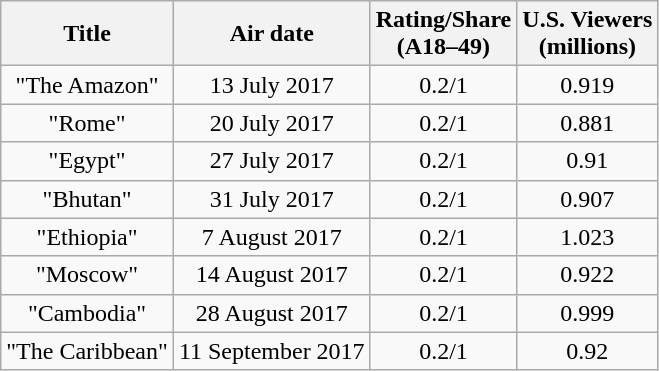<table class="wikitable">
<tr>
<th>Title</th>
<th>Air date</th>
<th>Rating/Share<br>(A18–49)</th>
<th>U.S. Viewers <br> (millions)</th>
</tr>
<tr align="center">
<td>"The Amazon"</td>
<td>13 July 2017</td>
<td>0.2/1</td>
<td>0.919</td>
</tr>
<tr align="center">
<td>"Rome"</td>
<td>20 July 2017</td>
<td>0.2/1</td>
<td>0.881</td>
</tr>
<tr align="center">
<td>"Egypt"</td>
<td>27 July 2017</td>
<td>0.2/1</td>
<td>0.91</td>
</tr>
<tr align="center">
<td>"Bhutan"</td>
<td>31 July 2017</td>
<td>0.2/1</td>
<td>0.907</td>
</tr>
<tr align="center">
<td>"Ethiopia"</td>
<td>7 August 2017</td>
<td>0.2/1</td>
<td>1.023</td>
</tr>
<tr align="center">
<td>"Moscow"</td>
<td>14 August 2017</td>
<td>0.2/1</td>
<td>0.922</td>
</tr>
<tr align="center">
<td>"Cambodia"</td>
<td>28 August 2017</td>
<td>0.2/1</td>
<td>0.999</td>
</tr>
<tr align="center">
<td>"The Caribbean"</td>
<td>11 September 2017</td>
<td>0.2/1</td>
<td>0.92</td>
</tr>
</table>
